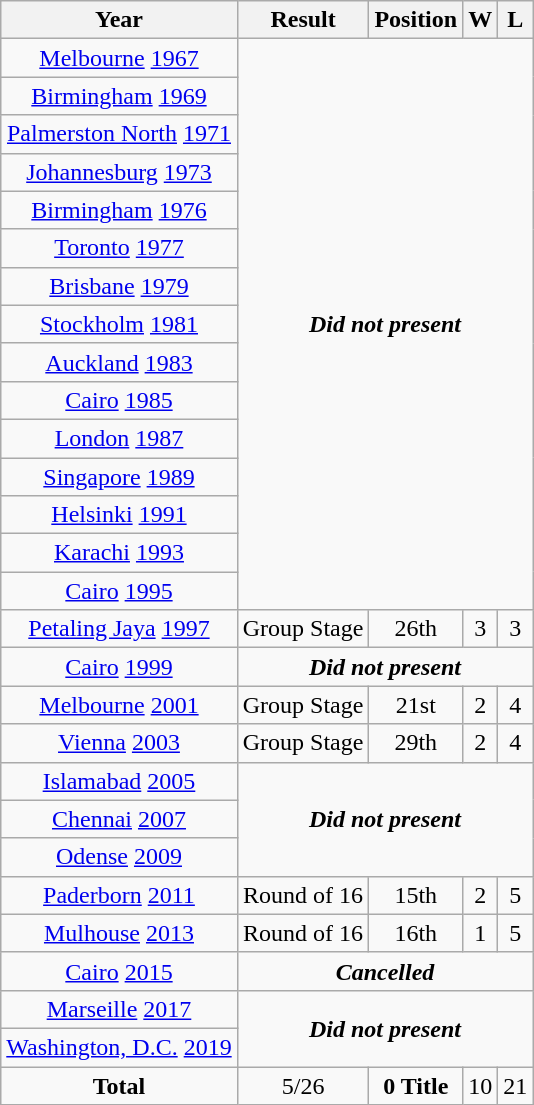<table class="wikitable" style="text-align: center;">
<tr>
<th>Year</th>
<th>Result</th>
<th>Position</th>
<th>W</th>
<th>L</th>
</tr>
<tr>
<td> <a href='#'>Melbourne</a> <a href='#'>1967</a></td>
<td rowspan="15" colspan="4" align="center"><strong><em>Did not present</em></strong></td>
</tr>
<tr>
<td> <a href='#'>Birmingham</a> <a href='#'>1969</a></td>
</tr>
<tr>
<td> <a href='#'>Palmerston North</a> <a href='#'>1971</a></td>
</tr>
<tr>
<td> <a href='#'>Johannesburg</a> <a href='#'>1973</a></td>
</tr>
<tr>
<td> <a href='#'>Birmingham</a> <a href='#'>1976</a></td>
</tr>
<tr>
<td> <a href='#'>Toronto</a> <a href='#'>1977</a></td>
</tr>
<tr>
<td> <a href='#'>Brisbane</a> <a href='#'>1979</a></td>
</tr>
<tr>
<td> <a href='#'>Stockholm</a> <a href='#'>1981</a></td>
</tr>
<tr>
<td> <a href='#'>Auckland</a> <a href='#'>1983</a></td>
</tr>
<tr>
<td> <a href='#'>Cairo</a> <a href='#'>1985</a></td>
</tr>
<tr>
<td> <a href='#'>London</a> <a href='#'>1987</a></td>
</tr>
<tr>
<td> <a href='#'>Singapore</a> <a href='#'>1989</a></td>
</tr>
<tr>
<td> <a href='#'>Helsinki</a> <a href='#'>1991</a></td>
</tr>
<tr>
<td> <a href='#'>Karachi</a> <a href='#'>1993</a></td>
</tr>
<tr>
<td> <a href='#'>Cairo</a> <a href='#'>1995</a></td>
</tr>
<tr>
<td> <a href='#'>Petaling Jaya</a> <a href='#'>1997</a></td>
<td>Group Stage</td>
<td>26th</td>
<td>3</td>
<td>3</td>
</tr>
<tr>
<td> <a href='#'>Cairo</a> <a href='#'>1999</a></td>
<td rowspan="1" colspan="4" align="center"><strong><em>Did not present</em></strong></td>
</tr>
<tr>
<td> <a href='#'>Melbourne</a> <a href='#'>2001</a></td>
<td>Group Stage</td>
<td>21st</td>
<td>2</td>
<td>4</td>
</tr>
<tr>
<td> <a href='#'>Vienna</a> <a href='#'>2003</a></td>
<td>Group Stage</td>
<td>29th</td>
<td>2</td>
<td>4</td>
</tr>
<tr>
<td> <a href='#'>Islamabad</a> <a href='#'>2005</a></td>
<td rowspan="3" colspan="4" align="center"><strong><em>Did not present</em></strong></td>
</tr>
<tr>
<td> <a href='#'>Chennai</a> <a href='#'>2007</a></td>
</tr>
<tr>
<td> <a href='#'>Odense</a> <a href='#'>2009</a></td>
</tr>
<tr>
<td> <a href='#'>Paderborn</a> <a href='#'>2011</a></td>
<td>Round of 16</td>
<td>15th</td>
<td>2</td>
<td>5</td>
</tr>
<tr>
<td> <a href='#'>Mulhouse</a> <a href='#'>2013</a></td>
<td>Round of 16</td>
<td>16th</td>
<td>1</td>
<td>5</td>
</tr>
<tr>
<td> <a href='#'>Cairo</a> <a href='#'>2015</a></td>
<td rowspan="1" colspan="4" align="center"><strong><em>Cancelled</em></strong></td>
</tr>
<tr>
<td> <a href='#'>Marseille</a> <a href='#'>2017</a></td>
<td rowspan="2" colspan="4" align="center"><strong><em>Did not present</em></strong></td>
</tr>
<tr>
<td> <a href='#'>Washington, D.C.</a> <a href='#'>2019</a></td>
</tr>
<tr>
<td><strong>Total</strong></td>
<td>5/26</td>
<td><strong>0 Title</strong></td>
<td>10</td>
<td>21</td>
</tr>
</table>
